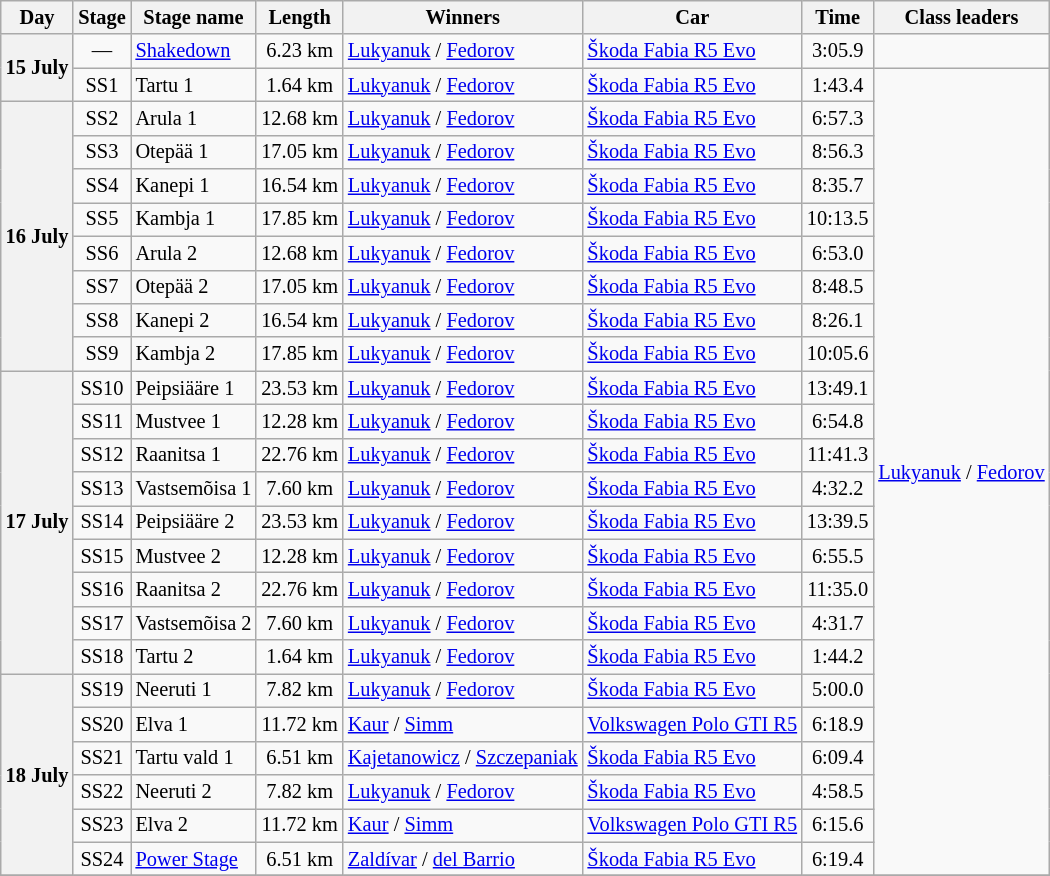<table class="wikitable" style="font-size: 85%;">
<tr>
<th>Day</th>
<th>Stage</th>
<th>Stage name</th>
<th>Length</th>
<th>Winners</th>
<th>Car</th>
<th>Time</th>
<th>Class leaders</th>
</tr>
<tr>
<th rowspan="2">15 July</th>
<td align="center">—</td>
<td><a href='#'>Shakedown</a></td>
<td align="center">6.23 km</td>
<td><a href='#'>Lukyanuk</a> / <a href='#'>Fedorov</a></td>
<td><a href='#'>Škoda Fabia R5 Evo</a></td>
<td align="center">3:05.9</td>
<td></td>
</tr>
<tr>
<td align="center">SS1</td>
<td>Tartu 1</td>
<td align="center">1.64 km</td>
<td><a href='#'>Lukyanuk</a> / <a href='#'>Fedorov</a></td>
<td><a href='#'>Škoda Fabia R5 Evo</a></td>
<td align="center">1:43.4</td>
<td rowspan="24"><a href='#'>Lukyanuk</a> / <a href='#'>Fedorov</a></td>
</tr>
<tr>
<th rowspan="8">16 July</th>
<td align="center">SS2</td>
<td>Arula 1</td>
<td align="center">12.68 km</td>
<td><a href='#'>Lukyanuk</a> / <a href='#'>Fedorov</a></td>
<td><a href='#'>Škoda Fabia R5 Evo</a></td>
<td align="center">6:57.3</td>
</tr>
<tr>
<td align="center">SS3</td>
<td>Otepää 1</td>
<td align="center">17.05 km</td>
<td><a href='#'>Lukyanuk</a> / <a href='#'>Fedorov</a></td>
<td><a href='#'>Škoda Fabia R5 Evo</a></td>
<td align="center">8:56.3</td>
</tr>
<tr>
<td align="center">SS4</td>
<td>Kanepi 1</td>
<td align="center">16.54 km</td>
<td><a href='#'>Lukyanuk</a> / <a href='#'>Fedorov</a></td>
<td><a href='#'>Škoda Fabia R5 Evo</a></td>
<td align="center">8:35.7</td>
</tr>
<tr>
<td align="center">SS5</td>
<td>Kambja 1</td>
<td align="center">17.85 km</td>
<td><a href='#'>Lukyanuk</a> / <a href='#'>Fedorov</a></td>
<td><a href='#'>Škoda Fabia R5 Evo</a></td>
<td align="center">10:13.5</td>
</tr>
<tr>
<td align="center">SS6</td>
<td>Arula 2</td>
<td align="center">12.68 km</td>
<td><a href='#'>Lukyanuk</a> / <a href='#'>Fedorov</a></td>
<td><a href='#'>Škoda Fabia R5 Evo</a></td>
<td align="center">6:53.0</td>
</tr>
<tr>
<td align="center">SS7</td>
<td>Otepää 2</td>
<td align="center">17.05 km</td>
<td><a href='#'>Lukyanuk</a> / <a href='#'>Fedorov</a></td>
<td><a href='#'>Škoda Fabia R5 Evo</a></td>
<td align="center">8:48.5</td>
</tr>
<tr>
<td align="center">SS8</td>
<td>Kanepi 2</td>
<td align="center">16.54 km</td>
<td><a href='#'>Lukyanuk</a> / <a href='#'>Fedorov</a></td>
<td><a href='#'>Škoda Fabia R5 Evo</a></td>
<td align="center">8:26.1</td>
</tr>
<tr>
<td align="center">SS9</td>
<td>Kambja 2</td>
<td align="center">17.85 km</td>
<td><a href='#'>Lukyanuk</a> / <a href='#'>Fedorov</a></td>
<td><a href='#'>Škoda Fabia R5 Evo</a></td>
<td align="center">10:05.6</td>
</tr>
<tr>
<th rowspan="9">17 July</th>
<td align="center">SS10</td>
<td>Peipsiääre 1</td>
<td align="center">23.53 km</td>
<td><a href='#'>Lukyanuk</a> / <a href='#'>Fedorov</a></td>
<td><a href='#'>Škoda Fabia R5 Evo</a></td>
<td align="center">13:49.1</td>
</tr>
<tr>
<td align="center">SS11</td>
<td>Mustvee 1</td>
<td align="center">12.28 km</td>
<td><a href='#'>Lukyanuk</a> / <a href='#'>Fedorov</a></td>
<td><a href='#'>Škoda Fabia R5 Evo</a></td>
<td align="center">6:54.8</td>
</tr>
<tr>
<td align="center">SS12</td>
<td>Raanitsa 1</td>
<td align="center">22.76 km</td>
<td><a href='#'>Lukyanuk</a> / <a href='#'>Fedorov</a></td>
<td><a href='#'>Škoda Fabia R5 Evo</a></td>
<td align="center">11:41.3</td>
</tr>
<tr>
<td align="center">SS13</td>
<td>Vastsemõisa 1</td>
<td align="center">7.60 km</td>
<td><a href='#'>Lukyanuk</a> / <a href='#'>Fedorov</a></td>
<td><a href='#'>Škoda Fabia R5 Evo</a></td>
<td align="center">4:32.2</td>
</tr>
<tr>
<td align="center">SS14</td>
<td>Peipsiääre 2</td>
<td align="center">23.53 km</td>
<td><a href='#'>Lukyanuk</a> / <a href='#'>Fedorov</a></td>
<td><a href='#'>Škoda Fabia R5 Evo</a></td>
<td align="center">13:39.5</td>
</tr>
<tr>
<td align="center">SS15</td>
<td>Mustvee 2</td>
<td align="center">12.28 km</td>
<td><a href='#'>Lukyanuk</a> / <a href='#'>Fedorov</a></td>
<td><a href='#'>Škoda Fabia R5 Evo</a></td>
<td align="center">6:55.5</td>
</tr>
<tr>
<td align="center">SS16</td>
<td>Raanitsa 2</td>
<td align="center">22.76 km</td>
<td><a href='#'>Lukyanuk</a> / <a href='#'>Fedorov</a></td>
<td><a href='#'>Škoda Fabia R5 Evo</a></td>
<td align="center">11:35.0</td>
</tr>
<tr>
<td align="center">SS17</td>
<td>Vastsemõisa 2</td>
<td align="center">7.60 km</td>
<td><a href='#'>Lukyanuk</a> / <a href='#'>Fedorov</a></td>
<td><a href='#'>Škoda Fabia R5 Evo</a></td>
<td align="center">4:31.7</td>
</tr>
<tr>
<td align="center">SS18</td>
<td>Tartu 2</td>
<td align="center">1.64 km</td>
<td><a href='#'>Lukyanuk</a> / <a href='#'>Fedorov</a></td>
<td><a href='#'>Škoda Fabia R5 Evo</a></td>
<td align="center">1:44.2</td>
</tr>
<tr>
<th rowspan="6">18 July</th>
<td align="center">SS19</td>
<td>Neeruti 1</td>
<td align="center">7.82 km</td>
<td><a href='#'>Lukyanuk</a> / <a href='#'>Fedorov</a></td>
<td><a href='#'>Škoda Fabia R5 Evo</a></td>
<td align="center">5:00.0</td>
</tr>
<tr>
<td align="center">SS20</td>
<td>Elva 1</td>
<td align="center">11.72 km</td>
<td><a href='#'>Kaur</a> / <a href='#'>Simm</a></td>
<td><a href='#'>Volkswagen Polo GTI R5</a></td>
<td align="center">6:18.9</td>
</tr>
<tr>
<td align="center">SS21</td>
<td>Tartu vald 1</td>
<td align="center">6.51 km</td>
<td><a href='#'>Kajetanowicz</a> / <a href='#'>Szczepaniak</a></td>
<td><a href='#'>Škoda Fabia R5 Evo</a></td>
<td align="center">6:09.4</td>
</tr>
<tr>
<td align="center">SS22</td>
<td>Neeruti 2</td>
<td align="center">7.82 km</td>
<td><a href='#'>Lukyanuk</a> / <a href='#'>Fedorov</a></td>
<td><a href='#'>Škoda Fabia R5 Evo</a></td>
<td align="center">4:58.5</td>
</tr>
<tr>
<td align="center">SS23</td>
<td>Elva 2</td>
<td align="center">11.72 km</td>
<td><a href='#'>Kaur</a> / <a href='#'>Simm</a></td>
<td><a href='#'>Volkswagen Polo GTI R5</a></td>
<td align="center">6:15.6</td>
</tr>
<tr>
<td align="center">SS24</td>
<td><a href='#'>Power Stage</a></td>
<td align="center">6.51 km</td>
<td><a href='#'>Zaldívar</a> / <a href='#'>del Barrio</a></td>
<td><a href='#'>Škoda Fabia R5 Evo</a></td>
<td align="center">6:19.4</td>
</tr>
<tr>
</tr>
</table>
